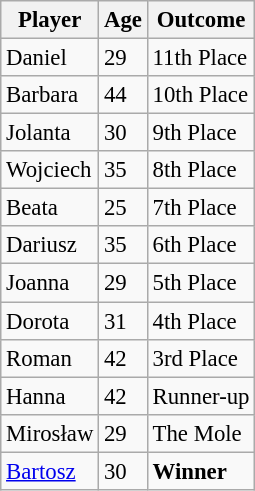<table class="wikitable" style="font-size: 95%;">
<tr>
<th>Player</th>
<th>Age</th>
<th>Outcome</th>
</tr>
<tr>
<td>Daniel</td>
<td>29</td>
<td>11th Place</td>
</tr>
<tr>
<td>Barbara</td>
<td>44</td>
<td>10th Place</td>
</tr>
<tr>
<td>Jolanta</td>
<td>30</td>
<td>9th Place</td>
</tr>
<tr>
<td>Wojciech</td>
<td>35</td>
<td>8th Place</td>
</tr>
<tr>
<td>Beata</td>
<td>25</td>
<td>7th Place</td>
</tr>
<tr>
<td>Dariusz</td>
<td>35</td>
<td>6th Place</td>
</tr>
<tr>
<td>Joanna</td>
<td>29</td>
<td>5th Place</td>
</tr>
<tr>
<td>Dorota</td>
<td>31</td>
<td>4th Place</td>
</tr>
<tr>
<td>Roman</td>
<td>42</td>
<td>3rd Place</td>
</tr>
<tr>
<td>Hanna</td>
<td>42</td>
<td>Runner-up</td>
</tr>
<tr>
<td>Mirosław</td>
<td>29</td>
<td>The Mole</td>
</tr>
<tr>
<td><a href='#'>Bartosz</a></td>
<td>30</td>
<td><strong>Winner</strong></td>
</tr>
</table>
